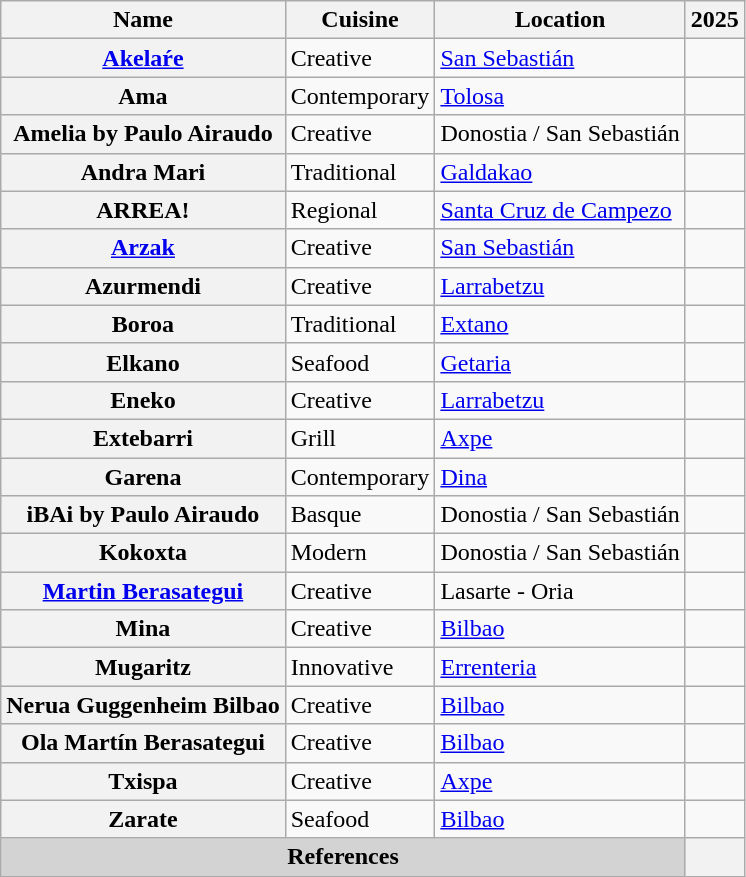<table class="wikitable sortable plainrowheaders" style="text-align:left;"">
<tr>
<th scope="col">Name</th>
<th scope="col">Cuisine</th>
<th scope="col">Location</th>
<th scope="col">2025</th>
</tr>
<tr>
<th scope="row"><a href='#'>Akelaŕe</a></th>
<td>Creative</td>
<td><a href='#'>San Sebastián</a></td>
<td></td>
</tr>
<tr>
<th scope="row">Ama</th>
<td>Contemporary</td>
<td><a href='#'>Tolosa</a></td>
<td></td>
</tr>
<tr>
<th scope="row">Amelia by Paulo Airaudo</th>
<td>Creative</td>
<td>Donostia / San Sebastián</td>
<td></td>
</tr>
<tr>
<th scope="row">Andra Mari</th>
<td>Traditional</td>
<td><a href='#'>Galdakao</a></td>
<td></td>
</tr>
<tr>
<th scope="row">ARREA!</th>
<td>Regional</td>
<td><a href='#'>Santa Cruz de Campezo</a></td>
<td></td>
</tr>
<tr>
<th scope="row"><a href='#'>Arzak</a></th>
<td>Creative</td>
<td><a href='#'>San Sebastián</a></td>
<td></td>
</tr>
<tr>
<th scope="row">Azurmendi</th>
<td>Creative</td>
<td><a href='#'>Larrabetzu</a></td>
<td></td>
</tr>
<tr>
<th scope="row">Boroa</th>
<td>Traditional</td>
<td><a href='#'>Extano</a></td>
<td></td>
</tr>
<tr>
<th scope="row">Elkano</th>
<td>Seafood</td>
<td><a href='#'>Getaria</a></td>
<td></td>
</tr>
<tr>
<th scope="row">Eneko</th>
<td>Creative</td>
<td><a href='#'>Larrabetzu</a></td>
<td></td>
</tr>
<tr>
<th scope="row">Extebarri</th>
<td>Grill</td>
<td><a href='#'>Axpe</a></td>
<td></td>
</tr>
<tr>
<th scope="row">Garena</th>
<td>Contemporary</td>
<td><a href='#'>Dina</a></td>
<td></td>
</tr>
<tr>
<th scope="row">iBAi by Paulo Airaudo</th>
<td>Basque</td>
<td>Donostia / San Sebastián</td>
<td></td>
</tr>
<tr>
<th scope="row">Kokoxta</th>
<td>Modern</td>
<td>Donostia / San Sebastián</td>
<td></td>
</tr>
<tr>
<th scope="row"><a href='#'>Martin Berasategui</a></th>
<td>Creative</td>
<td>Lasarte - Oria</td>
<td></td>
</tr>
<tr>
<th scope="row">Mina</th>
<td>Creative</td>
<td><a href='#'>Bilbao</a></td>
<td></td>
</tr>
<tr>
<th scope="row">Mugaritz</th>
<td>Innovative</td>
<td><a href='#'>Errenteria</a></td>
<td></td>
</tr>
<tr>
<th scope="row">Nerua Guggenheim Bilbao</th>
<td>Creative</td>
<td><a href='#'>Bilbao</a></td>
<td></td>
</tr>
<tr>
<th scope="row">Ola Martín Berasategui</th>
<td>Creative</td>
<td><a href='#'>Bilbao</a></td>
<td></td>
</tr>
<tr>
<th scope="row">Txispa</th>
<td>Creative</td>
<td><a href='#'>Axpe</a></td>
<td></td>
</tr>
<tr>
<th scope="row">Zarate</th>
<td>Seafood</td>
<td><a href='#'>Bilbao</a></td>
<td></td>
</tr>
<tr>
<th colspan="3" style="text-align: center;background: lightgray;">References</th>
<th><br></th>
</tr>
</table>
